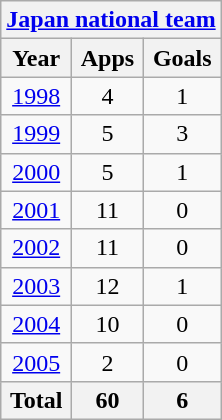<table class="wikitable" style="text-align:center">
<tr>
<th colspan=3><a href='#'>Japan national team</a></th>
</tr>
<tr>
<th>Year</th>
<th>Apps</th>
<th>Goals</th>
</tr>
<tr>
<td><a href='#'>1998</a></td>
<td>4</td>
<td>1</td>
</tr>
<tr>
<td><a href='#'>1999</a></td>
<td>5</td>
<td>3</td>
</tr>
<tr>
<td><a href='#'>2000</a></td>
<td>5</td>
<td>1</td>
</tr>
<tr>
<td><a href='#'>2001</a></td>
<td>11</td>
<td>0</td>
</tr>
<tr>
<td><a href='#'>2002</a></td>
<td>11</td>
<td>0</td>
</tr>
<tr>
<td><a href='#'>2003</a></td>
<td>12</td>
<td>1</td>
</tr>
<tr>
<td><a href='#'>2004</a></td>
<td>10</td>
<td>0</td>
</tr>
<tr>
<td><a href='#'>2005</a></td>
<td>2</td>
<td>0</td>
</tr>
<tr>
<th>Total</th>
<th>60</th>
<th>6</th>
</tr>
</table>
